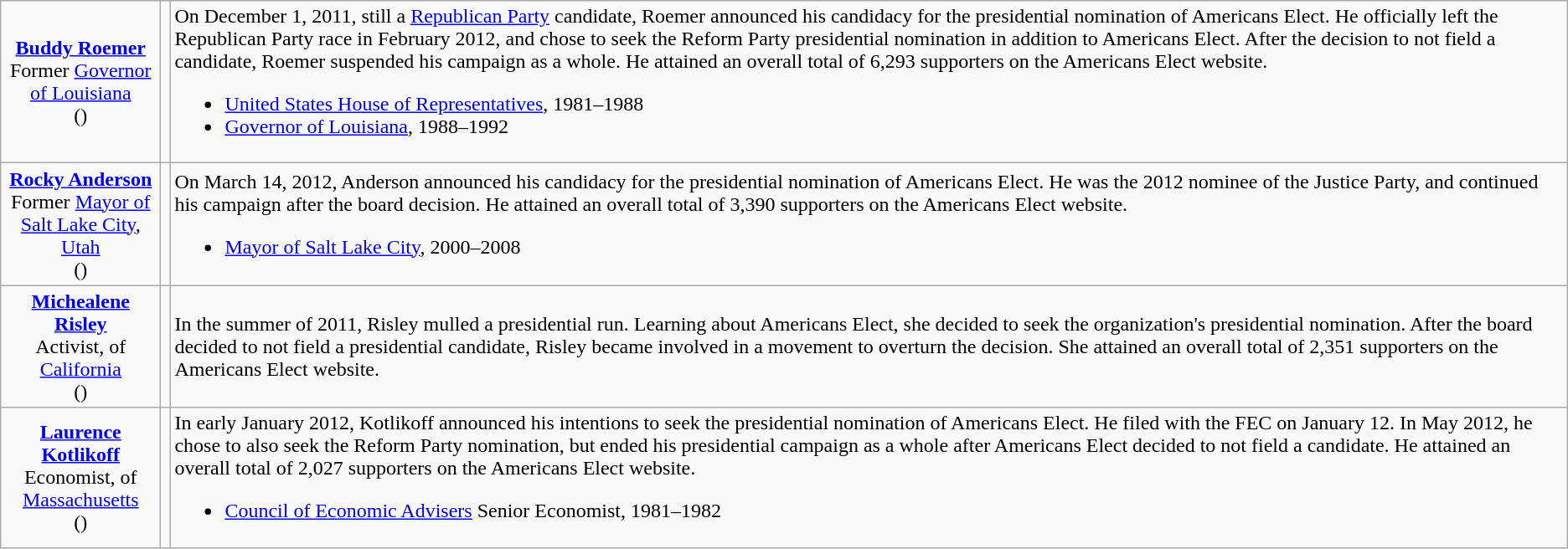<table class=wikitable>
<tr>
<td style="text-align:center; width:120px;"><strong><a href='#'>Buddy Roemer</a></strong><br>Former <a href='#'>Governor of Louisiana</a><br>()</td>
<td></td>
<td>On December 1, 2011, still a <a href='#'>Republican Party</a> candidate, Roemer announced his candidacy for the presidential nomination of Americans Elect. He officially left the Republican Party race in February 2012, and chose to seek the Reform Party presidential nomination in addition to Americans Elect.  After the decision to not field a candidate, Roemer suspended his campaign as a whole. He attained an overall total of 6,293 supporters on the Americans Elect website.<br><ul><li><a href='#'>United States House of Representatives</a>, 1981–1988</li><li><a href='#'>Governor of Louisiana</a>, 1988–1992</li></ul></td>
</tr>
<tr>
<td style="text-align:center; width:120px;"><strong><a href='#'>Rocky Anderson</a></strong><br>Former <a href='#'>Mayor of Salt Lake City</a>, <a href='#'>Utah</a><br>()</td>
<td></td>
<td>On March 14, 2012, Anderson announced his candidacy for the presidential nomination of Americans Elect. He was the 2012 nominee of the Justice Party, and continued his campaign after the board decision. He attained an overall total of 3,390 supporters on the Americans Elect website.<br><ul><li><a href='#'>Mayor of Salt Lake City</a>, 2000–2008</li></ul></td>
</tr>
<tr>
<td style="text-align:center; width:120px;"><strong><a href='#'>Michealene Risley</a></strong><br>Activist, of <a href='#'>California</a><br>()</td>
<td></td>
<td>In the summer of 2011, Risley mulled a presidential run. Learning about Americans Elect, she decided to seek the organization's presidential nomination. After the board decided to not field a presidential candidate, Risley became involved in a movement to overturn the decision. She attained an overall total of 2,351 supporters on the Americans Elect website.</td>
</tr>
<tr>
<td style="text-align:center; width:120px;"><strong><a href='#'>Laurence Kotlikoff</a></strong><br>Economist, of <a href='#'>Massachusetts</a><br>()</td>
<td></td>
<td>In early January 2012, Kotlikoff announced his intentions to seek the presidential nomination of Americans Elect. He filed with the FEC on January 12. In May 2012, he chose to also seek the Reform Party nomination, but ended his presidential campaign as a whole after Americans Elect decided to not field a candidate. He attained an overall total of 2,027 supporters on the Americans Elect website.<br><ul><li><a href='#'>Council of Economic Advisers</a> Senior Economist, 1981–1982</li></ul></td>
</tr>
</table>
